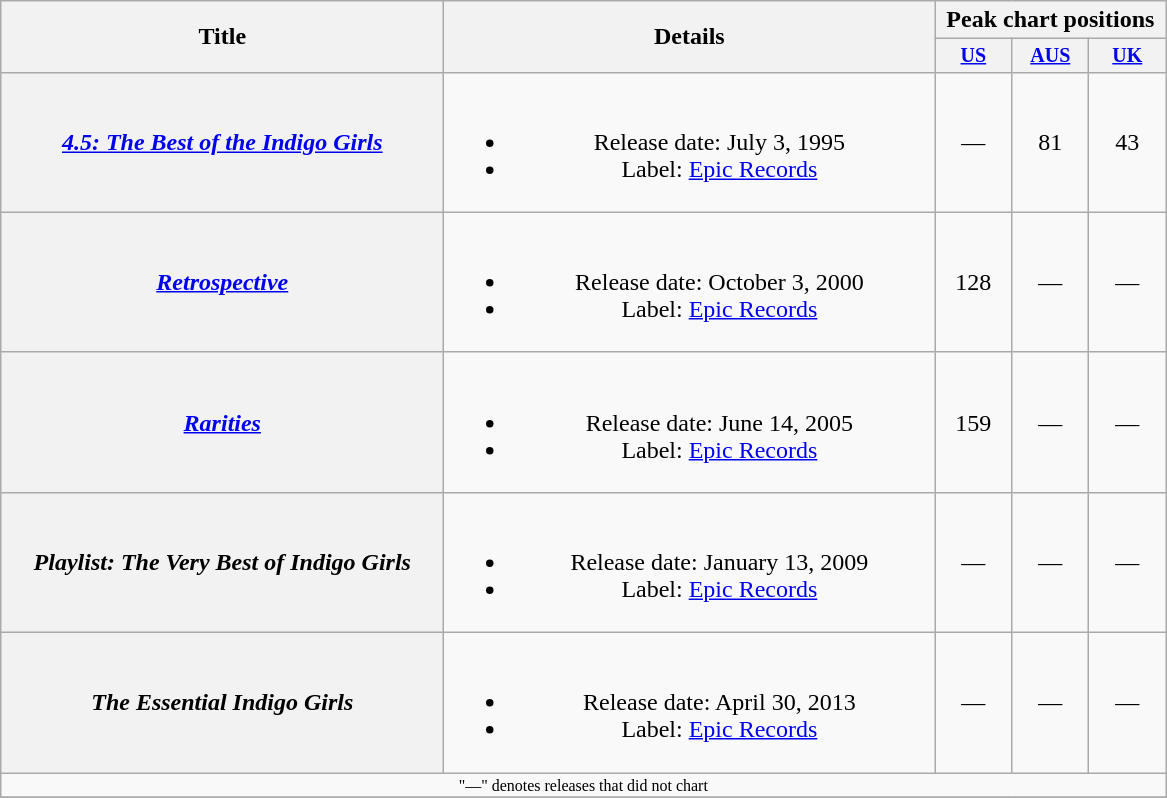<table class="wikitable plainrowheaders" style="text-align:center;">
<tr>
<th rowspan="2" style="width:18em;">Title</th>
<th rowspan="2" style="width:20em;">Details</th>
<th colspan="3">Peak chart positions</th>
</tr>
<tr style="font-size:smaller;">
<th width="45"><a href='#'>US</a><br></th>
<th width="45"><a href='#'>AUS</a><br></th>
<th width="45"><a href='#'>UK</a><br></th>
</tr>
<tr>
<th scope="row"><em><a href='#'>4.5: The Best of the Indigo Girls</a></em></th>
<td><br><ul><li>Release date: July 3, 1995</li><li>Label: <a href='#'>Epic Records</a></li></ul></td>
<td>—</td>
<td>81</td>
<td>43</td>
</tr>
<tr>
<th scope="row"><em><a href='#'>Retrospective</a></em></th>
<td><br><ul><li>Release date: October 3, 2000</li><li>Label: <a href='#'>Epic Records</a></li></ul></td>
<td>128</td>
<td>—</td>
<td>—</td>
</tr>
<tr>
<th scope="row"><em><a href='#'>Rarities</a></em></th>
<td><br><ul><li>Release date: June 14, 2005</li><li>Label: <a href='#'>Epic Records</a></li></ul></td>
<td>159</td>
<td>—</td>
<td>—</td>
</tr>
<tr>
<th scope="row"><em>Playlist: The Very Best of Indigo Girls</em></th>
<td><br><ul><li>Release date:   January 13, 2009</li><li>Label: <a href='#'>Epic Records</a></li></ul></td>
<td>—</td>
<td>—</td>
<td>—</td>
</tr>
<tr>
<th scope="row"><em>The Essential Indigo Girls</em></th>
<td><br><ul><li>Release date:  April 30, 2013</li><li>Label: <a href='#'>Epic Records</a></li></ul></td>
<td>—</td>
<td>—</td>
<td>—</td>
</tr>
<tr>
<td colspan="7" style="font-size:8pt">"—" denotes releases that did not chart</td>
</tr>
<tr>
</tr>
</table>
